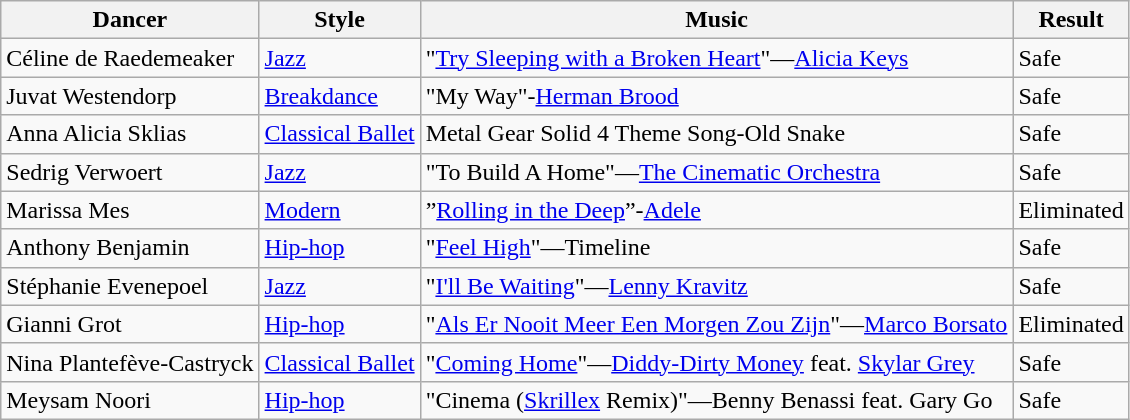<table class="wikitable">
<tr>
<th>Dancer</th>
<th>Style</th>
<th>Music</th>
<th>Result</th>
</tr>
<tr>
<td>Céline de Raedemeaker</td>
<td><a href='#'>Jazz</a></td>
<td>"<a href='#'>Try Sleeping with a Broken Heart</a>"—<a href='#'>Alicia Keys</a></td>
<td>Safe</td>
</tr>
<tr>
<td>Juvat Westendorp</td>
<td><a href='#'>Breakdance</a></td>
<td>"My Way"-<a href='#'>Herman Brood</a></td>
<td>Safe</td>
</tr>
<tr>
<td>Anna Alicia Sklias</td>
<td><a href='#'>Classical Ballet</a></td>
<td>Metal Gear Solid 4 Theme Song-Old Snake</td>
<td>Safe</td>
</tr>
<tr>
<td>Sedrig Verwoert</td>
<td><a href='#'>Jazz</a></td>
<td>"To Build A Home"—<a href='#'>The Cinematic Orchestra</a></td>
<td>Safe</td>
</tr>
<tr>
<td>Marissa Mes</td>
<td><a href='#'>Modern</a></td>
<td>”<a href='#'>Rolling in the Deep</a>”-<a href='#'>Adele</a></td>
<td>Eliminated</td>
</tr>
<tr>
<td>Anthony Benjamin</td>
<td><a href='#'>Hip-hop</a></td>
<td>"<a href='#'>Feel High</a>"—Timeline</td>
<td>Safe</td>
</tr>
<tr>
<td>Stéphanie Evenepoel</td>
<td><a href='#'>Jazz</a></td>
<td>"<a href='#'>I'll Be Waiting</a>"—<a href='#'>Lenny Kravitz</a></td>
<td>Safe</td>
</tr>
<tr>
<td>Gianni Grot</td>
<td><a href='#'>Hip-hop</a></td>
<td>"<a href='#'>Als Er Nooit Meer Een Morgen Zou Zijn</a>"—<a href='#'>Marco Borsato</a></td>
<td>Eliminated</td>
</tr>
<tr>
<td>Nina Plantefève-Castryck</td>
<td><a href='#'>Classical Ballet</a></td>
<td>"<a href='#'>Coming Home</a>"—<a href='#'>Diddy-Dirty Money</a> feat. <a href='#'>Skylar Grey</a></td>
<td>Safe</td>
</tr>
<tr>
<td>Meysam Noori</td>
<td><a href='#'>Hip-hop</a></td>
<td>"Cinema (<a href='#'>Skrillex</a> Remix)"—Benny Benassi feat. Gary Go</td>
<td>Safe</td>
</tr>
</table>
